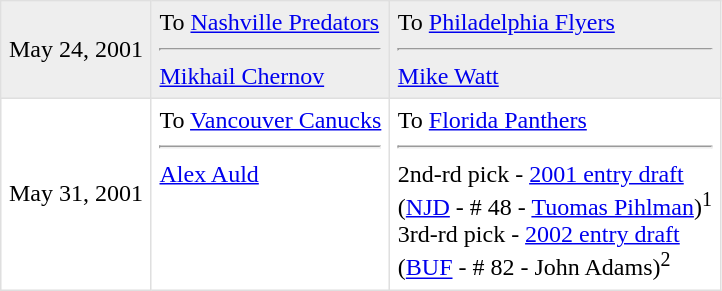<table border=1 style="border-collapse:collapse" bordercolor="#DFDFDF"  cellpadding="5">
<tr bgcolor="#eeeeee">
<td>May 24, 2001</td>
<td valign="top">To <a href='#'>Nashville Predators</a> <hr><a href='#'>Mikhail Chernov</a></td>
<td valign="top">To <a href='#'>Philadelphia Flyers</a> <hr><a href='#'>Mike Watt</a></td>
</tr>
<tr>
<td>May 31, 2001</td>
<td valign="top">To <a href='#'>Vancouver Canucks</a> <hr><a href='#'>Alex Auld</a></td>
<td valign="top">To <a href='#'>Florida Panthers</a> <hr>2nd-rd pick - <a href='#'>2001 entry draft</a><br>(<a href='#'>NJD</a> - # 48 - <a href='#'>Tuomas Pihlman</a>)<sup>1</sup><br>3rd-rd pick - <a href='#'>2002 entry draft</a><br>(<a href='#'>BUF</a> - # 82 - John Adams)<sup>2</sup></td>
</tr>
</table>
